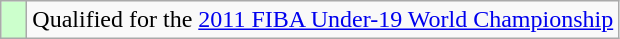<table class="wikitable">
<tr>
<td width=10px bgcolor="#ccffcc"></td>
<td>Qualified for the <a href='#'>2011 FIBA Under-19 World Championship</a></td>
</tr>
</table>
